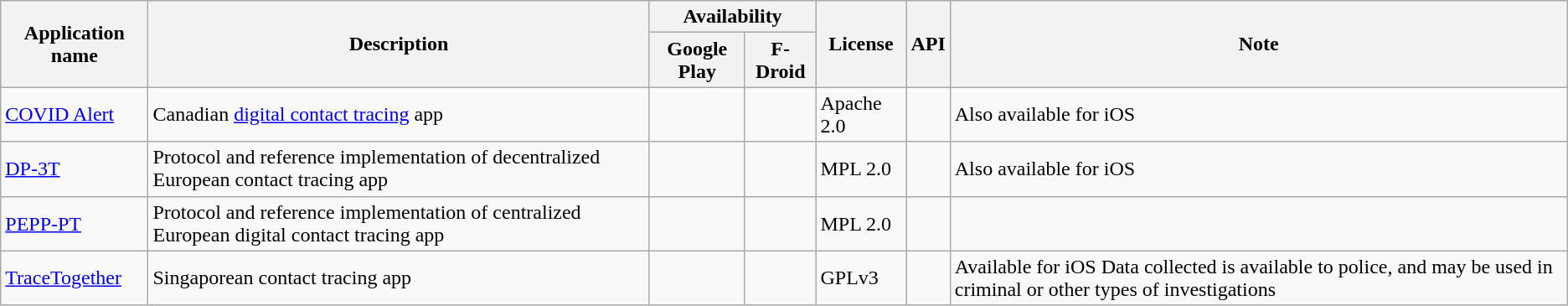<table class="wikitable">
<tr>
<th rowspan="2">Application name</th>
<th rowspan="2">Description</th>
<th colspan="2">Availability</th>
<th rowspan="2">License</th>
<th rowspan="2">API</th>
<th rowspan="2">Note</th>
</tr>
<tr>
<th>Google Play</th>
<th>F-Droid</th>
</tr>
<tr>
<td><a href='#'>COVID Alert</a></td>
<td>Canadian <a href='#'>digital contact tracing</a> app</td>
<td></td>
<td></td>
<td>Apache 2.0</td>
<td></td>
<td>Also available for iOS </td>
</tr>
<tr>
<td><a href='#'>DP-3T</a></td>
<td>Protocol and reference implementation of decentralized European contact tracing app</td>
<td></td>
<td></td>
<td>MPL 2.0</td>
<td></td>
<td>Also available for iOS</td>
</tr>
<tr>
<td><a href='#'>PEPP-PT</a></td>
<td>Protocol and reference implementation of centralized European digital contact tracing app</td>
<td></td>
<td></td>
<td>MPL 2.0</td>
<td></td>
<td></td>
</tr>
<tr>
<td><a href='#'>TraceTogether</a></td>
<td>Singaporean contact tracing app</td>
<td></td>
<td></td>
<td>GPLv3</td>
<td></td>
<td>Available for iOS Data collected is available to police, and may be used in criminal or other types of investigations</td>
</tr>
</table>
